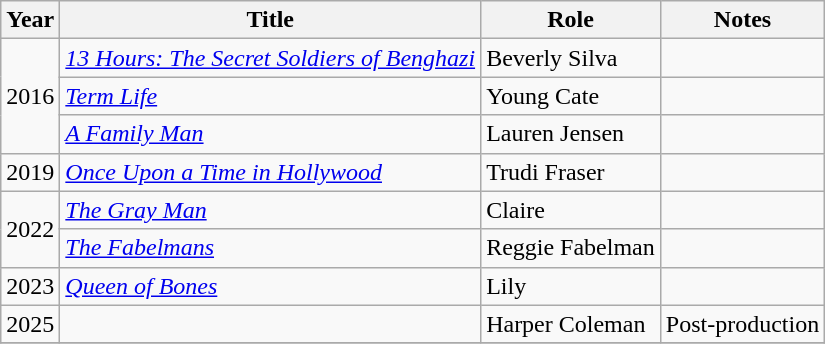<table class="wikitable sortable">
<tr>
<th>Year</th>
<th>Title</th>
<th>Role</th>
<th scope="col" class=unsortable>Notes</th>
</tr>
<tr>
<td rowspan="3">2016</td>
<td><em><a href='#'>13 Hours: The Secret Soldiers of Benghazi</a></em></td>
<td>Beverly Silva</td>
<td></td>
</tr>
<tr>
<td><em><a href='#'>Term Life</a></em></td>
<td>Young Cate</td>
<td></td>
</tr>
<tr>
<td data-sort-value="Family Man, A"><em><a href='#'>A Family Man</a></em></td>
<td>Lauren Jensen</td>
<td></td>
</tr>
<tr>
<td>2019</td>
<td><em><a href='#'>Once Upon a Time in Hollywood</a></em></td>
<td>Trudi	Fraser</td>
<td></td>
</tr>
<tr>
<td rowspan="2">2022</td>
<td data-sort-value="Gray Man, The"><em><a href='#'>The Gray Man</a></em></td>
<td>Claire</td>
<td></td>
</tr>
<tr>
<td data-sort-value="Fabelmans, The"><em><a href='#'>The Fabelmans</a></em></td>
<td>Reggie Fabelman</td>
<td></td>
</tr>
<tr>
<td>2023</td>
<td><em><a href='#'>Queen of Bones</a></em></td>
<td>Lily</td>
<td></td>
</tr>
<tr>
<td>2025</td>
<td></td>
<td>Harper Coleman</td>
<td>Post-production</td>
</tr>
<tr>
</tr>
</table>
